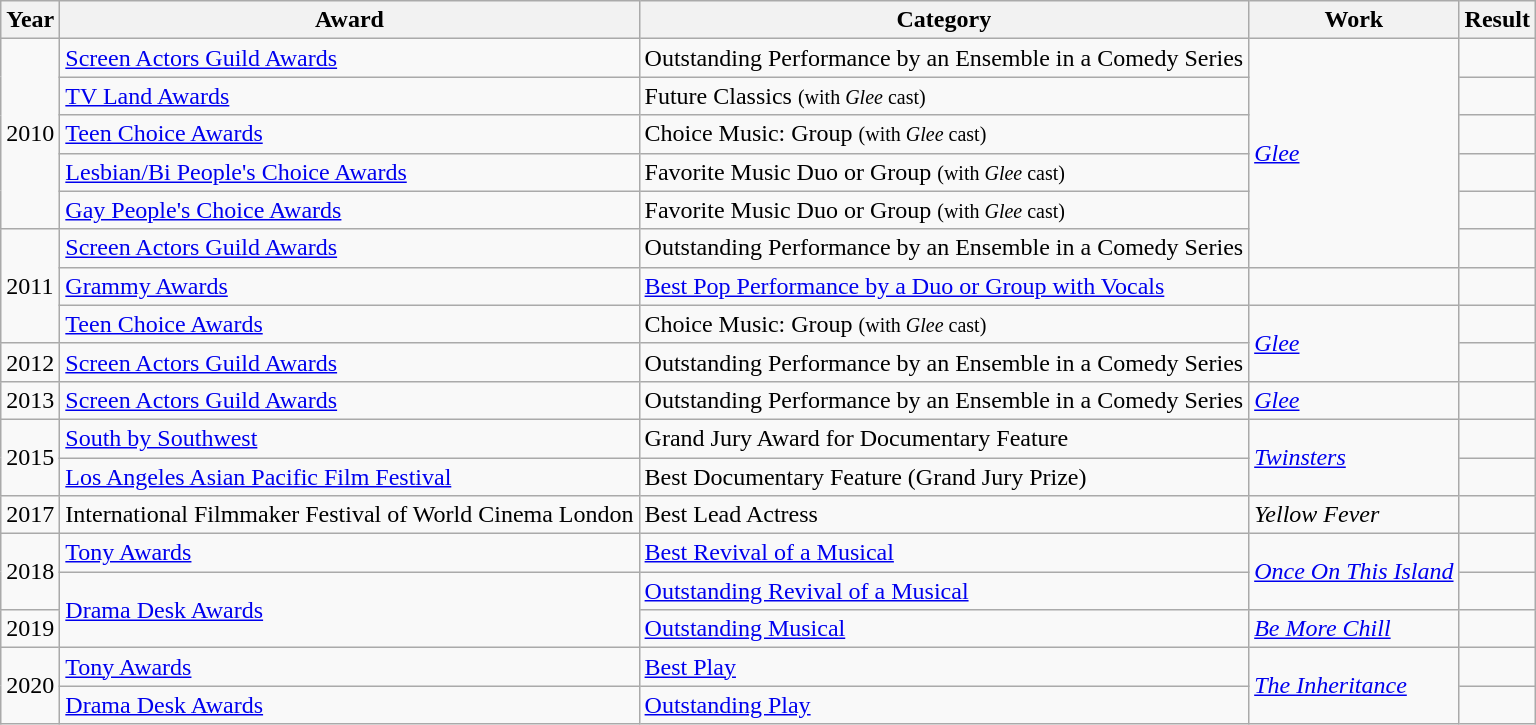<table class="wikitable">
<tr>
<th>Year</th>
<th>Award</th>
<th>Category</th>
<th>Work</th>
<th>Result</th>
</tr>
<tr>
<td rowspan="5">2010</td>
<td><a href='#'>Screen Actors Guild Awards</a></td>
<td>Outstanding Performance by an Ensemble in a Comedy Series</td>
<td rowspan="6"><em><a href='#'>Glee</a></em></td>
<td></td>
</tr>
<tr>
<td><a href='#'>TV Land Awards</a></td>
<td>Future Classics <small>(with <em>Glee</em> cast)</small></td>
<td></td>
</tr>
<tr>
<td><a href='#'>Teen Choice Awards</a></td>
<td>Choice Music: Group <small>(with <em>Glee</em> cast)</small></td>
<td></td>
</tr>
<tr>
<td><a href='#'>Lesbian/Bi People's Choice Awards</a></td>
<td>Favorite Music Duo or Group <small>(with <em>Glee</em> cast)</small></td>
<td></td>
</tr>
<tr>
<td><a href='#'>Gay People's Choice Awards</a></td>
<td>Favorite Music Duo or Group <small>(with <em>Glee</em> cast)</small></td>
<td></td>
</tr>
<tr>
<td rowspan="3">2011</td>
<td><a href='#'>Screen Actors Guild Awards</a></td>
<td>Outstanding Performance by an Ensemble in a Comedy Series</td>
<td></td>
</tr>
<tr>
<td><a href='#'>Grammy Awards</a></td>
<td><a href='#'>Best Pop Performance by a Duo or Group with Vocals</a></td>
<td><em></em></td>
<td></td>
</tr>
<tr>
<td><a href='#'>Teen Choice Awards</a></td>
<td>Choice Music: Group <small>(with <em>Glee</em> cast)</small></td>
<td rowspan="2"><em><a href='#'>Glee</a></em></td>
<td></td>
</tr>
<tr>
<td>2012</td>
<td><a href='#'>Screen Actors Guild Awards</a></td>
<td>Outstanding Performance by an Ensemble in a Comedy Series</td>
<td></td>
</tr>
<tr>
<td>2013</td>
<td><a href='#'>Screen Actors Guild Awards</a></td>
<td>Outstanding Performance by an Ensemble in a Comedy Series</td>
<td><em><a href='#'>Glee</a></em></td>
<td></td>
</tr>
<tr>
<td rowspan="2">2015</td>
<td><a href='#'>South by Southwest</a></td>
<td>Grand Jury Award for Documentary Feature</td>
<td rowspan="2"><em><a href='#'>Twinsters</a></em></td>
<td></td>
</tr>
<tr>
<td><a href='#'>Los Angeles Asian Pacific Film Festival</a></td>
<td>Best Documentary Feature (Grand Jury Prize)</td>
<td></td>
</tr>
<tr>
<td>2017</td>
<td>International Filmmaker Festival of World Cinema London</td>
<td>Best Lead Actress</td>
<td><em>Yellow Fever</em></td>
<td></td>
</tr>
<tr>
<td rowspan="2">2018</td>
<td><a href='#'>Tony Awards</a></td>
<td><a href='#'>Best Revival of a Musical</a></td>
<td rowspan="2"><em><a href='#'>Once On This Island</a></em></td>
<td></td>
</tr>
<tr>
<td rowspan="2"><a href='#'>Drama Desk Awards</a></td>
<td><a href='#'>Outstanding Revival of a Musical</a></td>
<td></td>
</tr>
<tr>
<td>2019</td>
<td><a href='#'>Outstanding Musical</a></td>
<td><em><a href='#'>Be More Chill</a></em></td>
<td></td>
</tr>
<tr>
<td rowspan="2">2020</td>
<td><a href='#'>Tony Awards</a></td>
<td><a href='#'>Best Play</a></td>
<td rowspan="2"><em><a href='#'>The Inheritance</a></em></td>
<td></td>
</tr>
<tr>
<td><a href='#'>Drama Desk Awards</a></td>
<td><a href='#'>Outstanding Play</a></td>
<td></td>
</tr>
</table>
